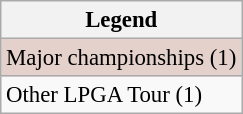<table class="wikitable" style="font-size:95%;">
<tr>
<th>Legend</th>
</tr>
<tr style="background:#e5d1cb;">
<td>Major championships (1)</td>
</tr>
<tr>
<td>Other LPGA Tour (1)</td>
</tr>
</table>
